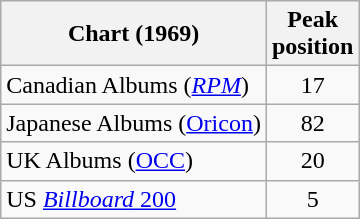<table class="wikitable sortable plainrowheaders" style="text-align:center;">
<tr>
<th scope="col">Chart (1969)</th>
<th scope="col">Peak<br> position</th>
</tr>
<tr>
<td align="left">Canadian Albums (<em><a href='#'>RPM</a></em>)</td>
<td>17</td>
</tr>
<tr>
<td align="left">Japanese Albums (<a href='#'>Oricon</a>)</td>
<td>82</td>
</tr>
<tr>
<td align="left">UK Albums (<a href='#'>OCC</a>)</td>
<td>20</td>
</tr>
<tr>
<td align="left">US <a href='#'><em>Billboard</em> 200</a></td>
<td>5</td>
</tr>
</table>
